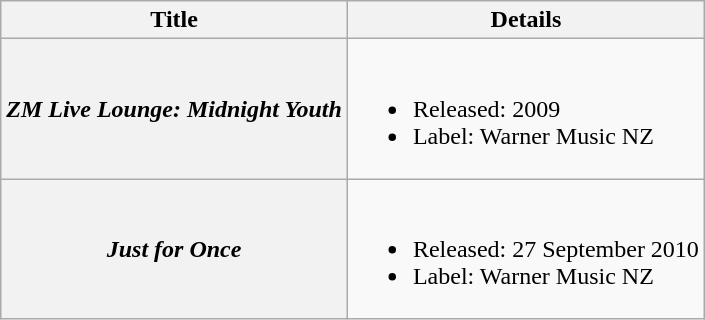<table class="wikitable plainrowheaders">
<tr>
<th>Title</th>
<th>Details</th>
</tr>
<tr>
<th scope="row"><em>ZM Live Lounge: Midnight Youth</em></th>
<td><br><ul><li>Released: 2009</li><li>Label: Warner Music NZ</li></ul></td>
</tr>
<tr>
<th scope="row"><em>Just for Once</em></th>
<td><br><ul><li>Released: 27 September 2010</li><li>Label: Warner Music NZ</li></ul></td>
</tr>
</table>
